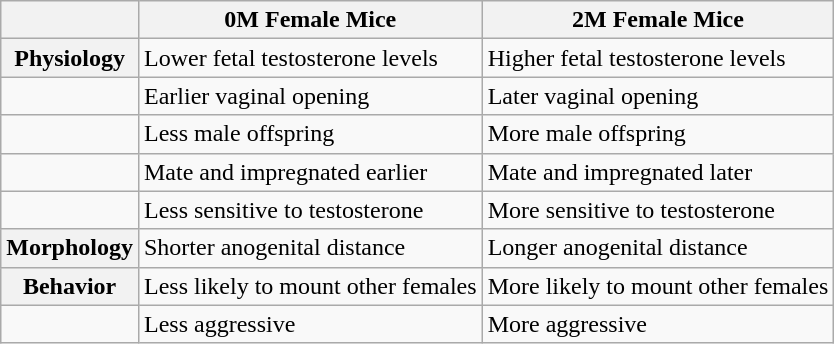<table class="wikitable">
<tr>
<th></th>
<th>0M Female Mice</th>
<th>2M Female Mice</th>
</tr>
<tr>
<th scope="row">Physiology</th>
<td>Lower fetal testosterone levels</td>
<td>Higher fetal testosterone levels</td>
</tr>
<tr>
<td></td>
<td>Earlier vaginal opening</td>
<td>Later vaginal opening</td>
</tr>
<tr>
<td></td>
<td>Less male offspring</td>
<td>More male offspring</td>
</tr>
<tr>
<td></td>
<td>Mate and impregnated earlier</td>
<td>Mate and impregnated later</td>
</tr>
<tr>
<td></td>
<td>Less sensitive to testosterone</td>
<td>More sensitive to testosterone</td>
</tr>
<tr>
<th scope="row">Morphology</th>
<td>Shorter anogenital distance</td>
<td>Longer anogenital distance</td>
</tr>
<tr>
<th scope="row">Behavior</th>
<td>Less likely to mount other females</td>
<td>More likely to mount other females</td>
</tr>
<tr>
<td></td>
<td>Less aggressive</td>
<td>More aggressive</td>
</tr>
</table>
